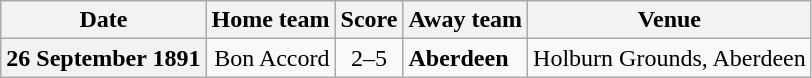<table class="wikitable football-result-list" style="max-width: 80em; text-align: center">
<tr>
<th scope="col">Date</th>
<th scope="col">Home team</th>
<th scope="col">Score</th>
<th scope="col">Away team</th>
<th scope="col">Venue</th>
</tr>
<tr>
<th scope="row">26 September 1891</th>
<td align=right>Bon Accord</td>
<td>2–5</td>
<td align=left><strong>Aberdeen</strong></td>
<td align=left>Holburn Grounds, Aberdeen</td>
</tr>
</table>
